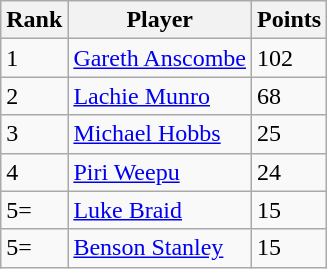<table class="wikitable">
<tr>
<th scope="col">Rank</th>
<th scope="col">Player</th>
<th scope="col">Points</th>
</tr>
<tr>
<td>1</td>
<td> <a href='#'>Gareth Anscombe</a></td>
<td>102</td>
</tr>
<tr>
<td>2</td>
<td> <a href='#'>Lachie Munro</a></td>
<td>68</td>
</tr>
<tr>
<td>3</td>
<td> <a href='#'>Michael Hobbs</a></td>
<td>25</td>
</tr>
<tr>
<td>4</td>
<td> <a href='#'>Piri Weepu</a></td>
<td>24</td>
</tr>
<tr>
<td>5=</td>
<td> <a href='#'>Luke Braid</a></td>
<td>15</td>
</tr>
<tr>
<td>5=</td>
<td> <a href='#'>Benson Stanley</a></td>
<td>15</td>
</tr>
</table>
